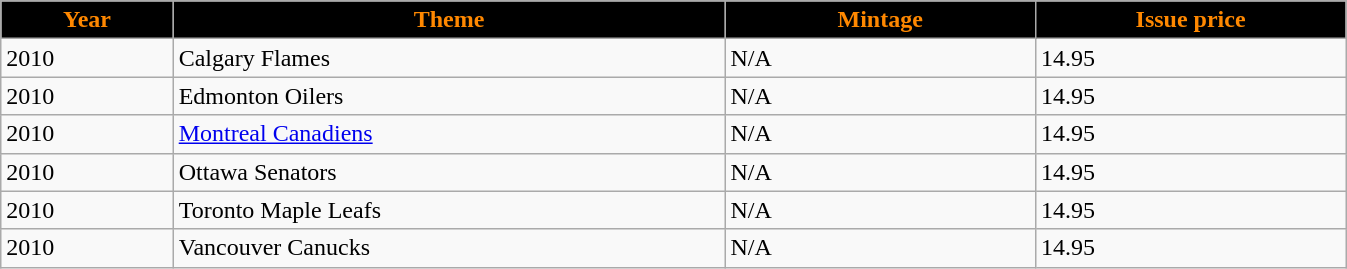<table class="wikitable sortable">
<tr>
<th style="background:black; color:#ff8800; width:5%;">Year</th>
<th style="background:black; color:#ff8800; width:16%;">Theme</th>
<th style="background:black; color:#ff8800; width:9%;">Mintage</th>
<th style="background:black; color:#ff8800; width:9%;">Issue price</th>
</tr>
<tr>
<td>2010</td>
<td>Calgary Flames</td>
<td>N/A</td>
<td>14.95</td>
</tr>
<tr>
<td>2010</td>
<td>Edmonton Oilers</td>
<td>N/A</td>
<td>14.95</td>
</tr>
<tr>
<td>2010</td>
<td><a href='#'>Montreal Canadiens</a></td>
<td>N/A</td>
<td>14.95</td>
</tr>
<tr>
<td>2010</td>
<td>Ottawa Senators</td>
<td>N/A</td>
<td>14.95</td>
</tr>
<tr>
<td>2010</td>
<td>Toronto Maple Leafs</td>
<td>N/A</td>
<td>14.95</td>
</tr>
<tr>
<td>2010</td>
<td>Vancouver Canucks</td>
<td>N/A</td>
<td>14.95</td>
</tr>
</table>
